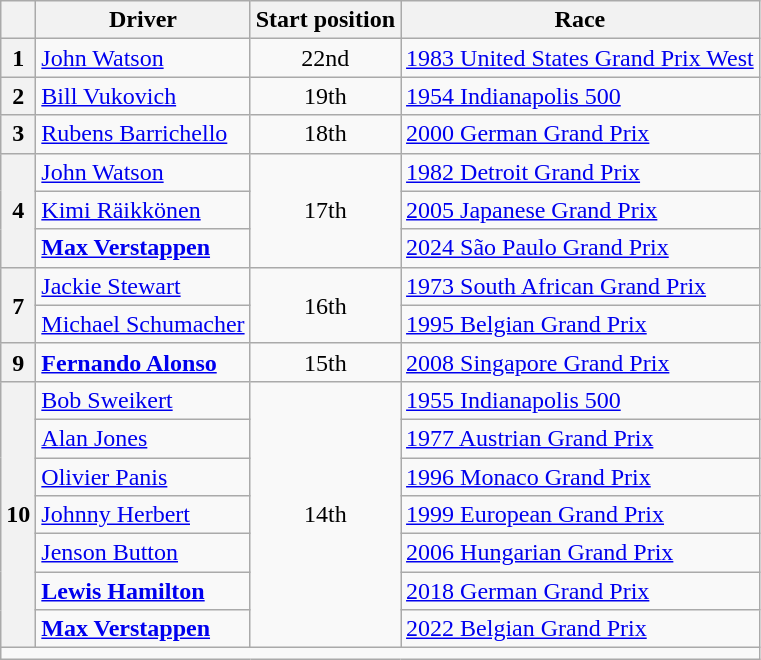<table class="wikitable">
<tr>
<th></th>
<th>Driver</th>
<th>Start position</th>
<th>Race</th>
</tr>
<tr>
<th>1</th>
<td> <a href='#'>John Watson</a></td>
<td align=center>22nd</td>
<td><a href='#'>1983 United States Grand Prix West</a></td>
</tr>
<tr>
<th>2</th>
<td> <a href='#'>Bill Vukovich</a></td>
<td align=center>19th</td>
<td><a href='#'>1954 Indianapolis 500</a></td>
</tr>
<tr>
<th>3</th>
<td> <a href='#'>Rubens Barrichello</a></td>
<td align=center>18th</td>
<td><a href='#'>2000 German Grand Prix</a></td>
</tr>
<tr>
<th rowspan="3">4</th>
<td> <a href='#'>John Watson</a></td>
<td rowspan="3" align="center">17th</td>
<td><a href='#'>1982 Detroit Grand Prix</a></td>
</tr>
<tr>
<td> <a href='#'>Kimi Räikkönen</a></td>
<td><a href='#'>2005 Japanese Grand Prix</a></td>
</tr>
<tr>
<td> <strong><a href='#'>Max Verstappen</a></strong></td>
<td><a href='#'>2024 São Paulo Grand Prix</a></td>
</tr>
<tr>
<th rowspan="2">7</th>
<td> <a href='#'>Jackie Stewart</a></td>
<td rowspan="2" align="center">16th</td>
<td><a href='#'>1973 South African Grand Prix</a></td>
</tr>
<tr>
<td> <a href='#'>Michael Schumacher</a></td>
<td><a href='#'>1995 Belgian Grand Prix</a></td>
</tr>
<tr>
<th>9</th>
<td> <strong><a href='#'>Fernando Alonso</a></strong></td>
<td align=center>15th</td>
<td><a href='#'>2008 Singapore Grand Prix</a></td>
</tr>
<tr>
<th rowspan=7>10</th>
<td> <a href='#'>Bob Sweikert</a></td>
<td align=center rowspan=7>14th</td>
<td><a href='#'>1955 Indianapolis 500</a></td>
</tr>
<tr>
<td> <a href='#'>Alan Jones</a></td>
<td><a href='#'>1977 Austrian Grand Prix</a></td>
</tr>
<tr>
<td> <a href='#'>Olivier Panis</a></td>
<td><a href='#'>1996 Monaco Grand Prix</a></td>
</tr>
<tr>
<td> <a href='#'>Johnny Herbert</a></td>
<td><a href='#'>1999 European Grand Prix</a></td>
</tr>
<tr>
<td> <a href='#'>Jenson Button</a></td>
<td><a href='#'>2006 Hungarian Grand Prix</a></td>
</tr>
<tr>
<td> <strong><a href='#'>Lewis Hamilton</a></strong></td>
<td><a href='#'>2018 German Grand Prix</a></td>
</tr>
<tr>
<td> <strong><a href='#'>Max Verstappen</a></strong></td>
<td><a href='#'>2022 Belgian Grand Prix</a></td>
</tr>
<tr>
<td colspan=4></td>
</tr>
</table>
